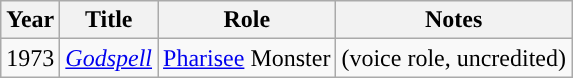<table class='wikitable sortable"'>
<tr>
<th>Year</th>
<th>Title</th>
<th>Role</th>
<th>Notes</th>
</tr>
<tr>
<td>1973</td>
<td><em><a href='#'>Godspell</a></em></td>
<td><a href='#'>Pharisee</a> Monster</td>
<td>(voice role, uncredited)</td>
</tr>
</table>
